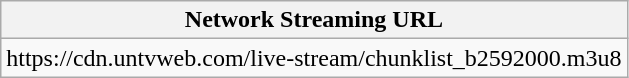<table class="wikitable">
<tr>
<th>Network Streaming URL</th>
</tr>
<tr>
<td>https://cdn.untvweb.com/live-stream/chunklist_b2592000.m3u8</td>
</tr>
</table>
